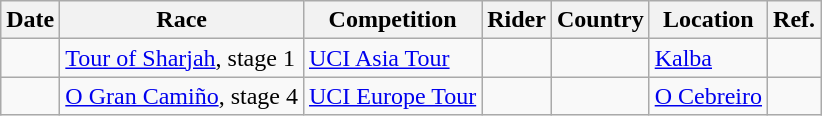<table class="wikitable sortable">
<tr>
<th>Date</th>
<th>Race</th>
<th>Competition</th>
<th>Rider</th>
<th>Country</th>
<th>Location</th>
<th class="unsortable">Ref.</th>
</tr>
<tr>
<td></td>
<td><a href='#'>Tour of Sharjah</a>, stage 1</td>
<td><a href='#'>UCI Asia Tour</a></td>
<td></td>
<td></td>
<td><a href='#'>Kalba</a></td>
<td align="center"></td>
</tr>
<tr>
<td></td>
<td><a href='#'>O Gran Camiño</a>, stage 4</td>
<td><a href='#'>UCI Europe Tour</a></td>
<td></td>
<td></td>
<td><a href='#'>O Cebreiro</a></td>
<td align="center"></td>
</tr>
</table>
